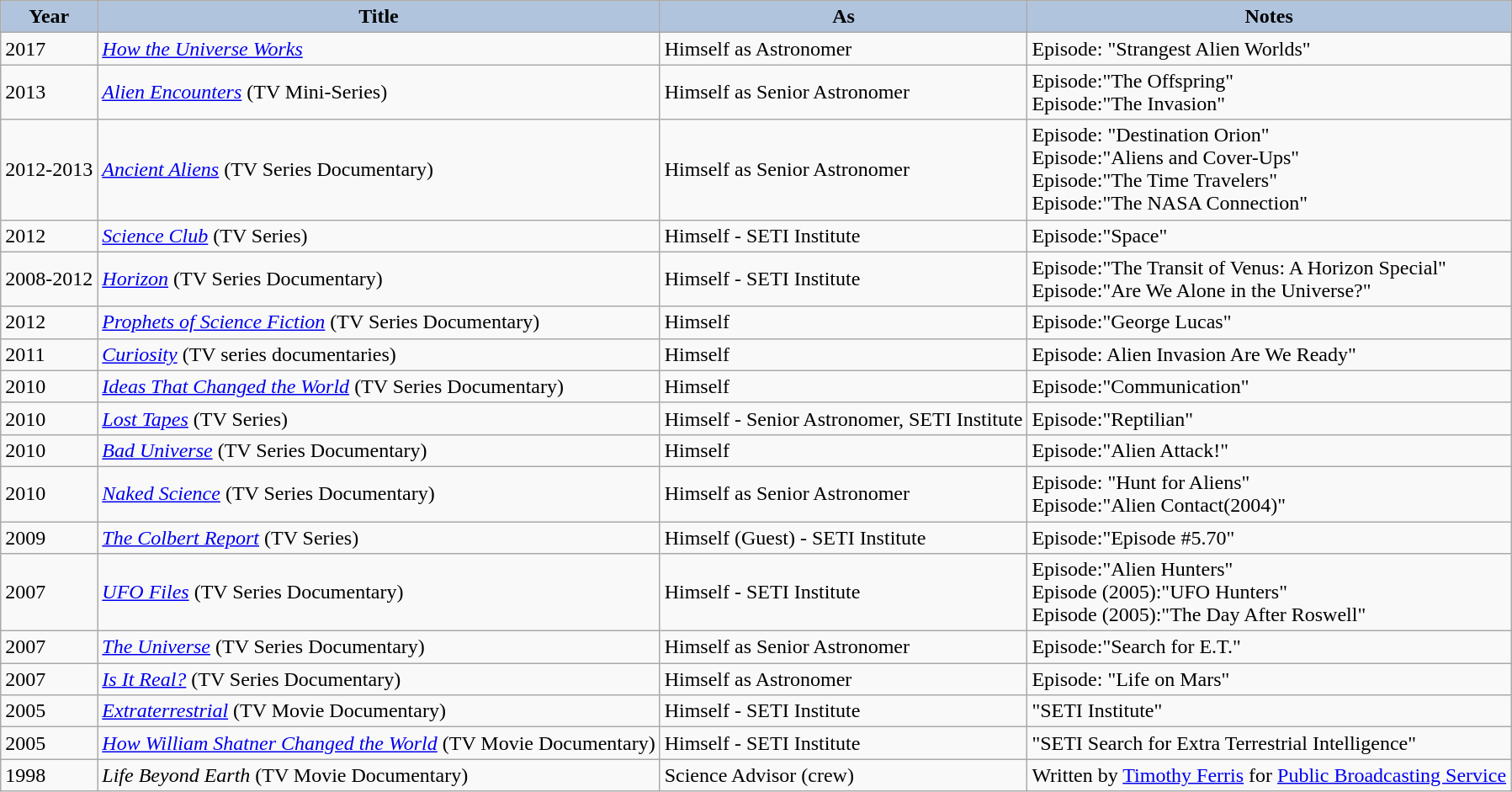<table class="wikitable" ;>
<tr style="text-align:center;">
<th style="background:#B0C4DE;">Year</th>
<th style="background:#B0C4DE;">Title</th>
<th style="background:#B0C4DE;">As</th>
<th style="background:#B0C4DE;">Notes</th>
</tr>
<tr>
<td>2017</td>
<td><em><a href='#'>How the Universe Works</a></em></td>
<td>Himself as Astronomer<br></td>
<td>Episode: "Strangest Alien Worlds"</td>
</tr>
<tr>
<td>2013</td>
<td><em><a href='#'>Alien Encounters</a></em> (TV Mini-Series)</td>
<td>Himself as Senior Astronomer<br></td>
<td>Episode:"The Offspring"<br>Episode:"The Invasion"</td>
</tr>
<tr>
<td>2012-2013</td>
<td><em><a href='#'>Ancient Aliens</a></em> (TV Series Documentary)</td>
<td>Himself as Senior Astronomer<br></td>
<td>Episode: "Destination Orion"<br>Episode:"Aliens and Cover-Ups"<br>Episode:"The Time Travelers"<br>Episode:"The NASA Connection"</td>
</tr>
<tr>
<td>2012</td>
<td><em><a href='#'>Science Club</a></em> (TV Series)</td>
<td>Himself - SETI Institute<br></td>
<td>Episode:"Space"</td>
</tr>
<tr>
<td>2008-2012</td>
<td><em><a href='#'>Horizon</a></em> (TV Series Documentary)</td>
<td>Himself - SETI Institute<br></td>
<td>Episode:"The Transit of Venus: A Horizon Special"<br>Episode:"Are We Alone in the Universe?"</td>
</tr>
<tr>
<td>2012</td>
<td><em><a href='#'>Prophets of Science Fiction</a></em> (TV Series Documentary)</td>
<td>Himself</td>
<td>Episode:"George Lucas"</td>
</tr>
<tr>
<td>2011</td>
<td><em> <a href='#'>Curiosity</a></em> (TV series documentaries)</td>
<td>Himself</td>
<td>Episode: Alien Invasion Are We Ready"</td>
</tr>
<tr>
<td>2010</td>
<td><em><a href='#'>Ideas That Changed the World</a></em> (TV Series Documentary)</td>
<td>Himself</td>
<td>Episode:"Communication"</td>
</tr>
<tr>
<td>2010</td>
<td><em><a href='#'>Lost Tapes</a></em> (TV Series)</td>
<td>Himself - Senior Astronomer, SETI Institute<br></td>
<td>Episode:"Reptilian"</td>
</tr>
<tr>
<td>2010</td>
<td><em><a href='#'>Bad Universe</a></em> (TV Series Documentary)</td>
<td>Himself</td>
<td>Episode:"Alien Attack!"</td>
</tr>
<tr>
<td>2010</td>
<td><em><a href='#'>Naked Science</a></em> (TV Series Documentary)</td>
<td>Himself as Senior Astronomer</td>
<td>Episode: "Hunt for Aliens"<br>Episode:"Alien Contact(2004)"</td>
</tr>
<tr>
<td>2009</td>
<td><em><a href='#'>The Colbert Report</a></em> (TV Series)</td>
<td>Himself (Guest) - SETI Institute<br></td>
<td>Episode:"Episode #5.70"</td>
</tr>
<tr>
<td>2007</td>
<td><em><a href='#'>UFO Files</a></em> (TV Series Documentary)</td>
<td>Himself - SETI Institute<br></td>
<td>Episode:"Alien Hunters"<br>Episode (2005):"UFO Hunters"<br>Episode (2005):"The Day After Roswell"</td>
</tr>
<tr>
<td>2007</td>
<td><em><a href='#'>The Universe</a></em> (TV Series Documentary)</td>
<td>Himself as Senior Astronomer<br></td>
<td>Episode:"Search for E.T."</td>
</tr>
<tr>
<td>2007</td>
<td><em><a href='#'>Is It Real?</a></em> (TV Series Documentary)</td>
<td>Himself as Astronomer<br></td>
<td>Episode: "Life on Mars"</td>
</tr>
<tr>
<td>2005</td>
<td><em><a href='#'>Extraterrestrial</a></em> (TV Movie Documentary)</td>
<td>Himself - SETI Institute<br></td>
<td>"SETI Institute"</td>
</tr>
<tr>
<td>2005</td>
<td><em><a href='#'>How William Shatner Changed the World</a></em> (TV Movie Documentary)</td>
<td>Himself - SETI Institute<br></td>
<td>"SETI Search for Extra Terrestrial Intelligence"</td>
</tr>
<tr>
<td>1998</td>
<td><em>Life Beyond Earth</em> (TV Movie Documentary)</td>
<td>Science Advisor (crew)</td>
<td>Written by <a href='#'>Timothy Ferris</a> for <a href='#'>Public Broadcasting Service</a></td>
</tr>
</table>
